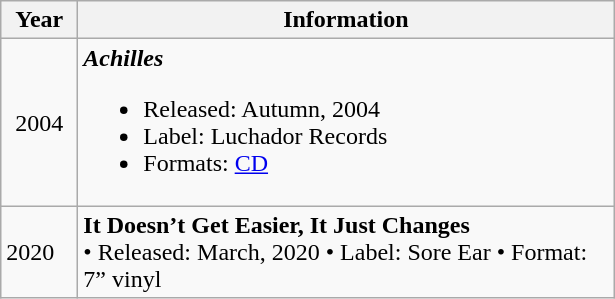<table class="wikitable">
<tr>
<th rowspan="1" width="44">Year</th>
<th rowspan="1" width="350">Information</th>
</tr>
<tr>
<td align=center width="44">2004</td>
<td width="350"><strong><em>Achilles</em></strong><br><ul><li>Released: Autumn, 2004</li><li>Label: Luchador Records</li><li>Formats: <a href='#'>CD</a></li></ul></td>
</tr>
<tr>
<td>2020</td>
<td><strong>It Doesn’t Get Easier, It Just Changes</strong><br>• Released: March, 2020
• Label: Sore Ear
• Format: 7” vinyl</td>
</tr>
</table>
